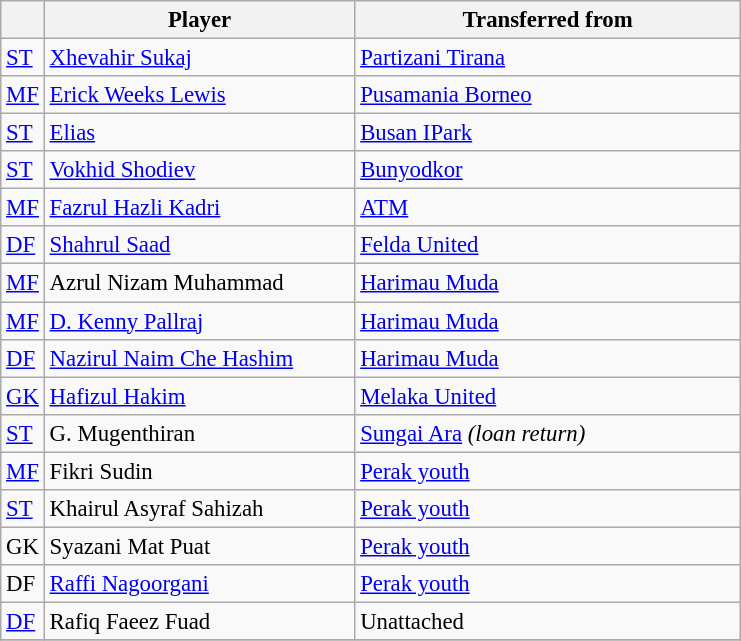<table class="wikitable plainrowheaders sortable" style="font-size:95%">
<tr>
<th></th>
<th scope="col" style="width:200px;"><strong>Player</strong></th>
<th scope="col" style="width:250px;"><strong>Transferred from</strong></th>
</tr>
<tr>
<td><a href='#'>ST</a></td>
<td>  <a href='#'>Xhevahir Sukaj</a></td>
<td> <a href='#'>Partizani Tirana</a></td>
</tr>
<tr>
<td><a href='#'>MF</a></td>
<td>  <a href='#'>Erick Weeks Lewis</a></td>
<td> <a href='#'>Pusamania Borneo</a></td>
</tr>
<tr>
<td><a href='#'>ST</a></td>
<td> <a href='#'>Elias</a></td>
<td> <a href='#'>Busan IPark</a></td>
</tr>
<tr>
<td><a href='#'>ST</a></td>
<td> <a href='#'>Vokhid Shodiev</a></td>
<td> <a href='#'>Bunyodkor</a></td>
</tr>
<tr>
<td><a href='#'>MF</a></td>
<td> <a href='#'>Fazrul Hazli Kadri</a></td>
<td> <a href='#'>ATM</a></td>
</tr>
<tr>
<td><a href='#'>DF</a></td>
<td> <a href='#'>Shahrul Saad</a></td>
<td> <a href='#'>Felda United</a></td>
</tr>
<tr>
<td><a href='#'>MF</a></td>
<td> Azrul Nizam Muhammad</td>
<td> <a href='#'>Harimau Muda</a></td>
</tr>
<tr>
<td><a href='#'>MF</a></td>
<td> <a href='#'>D. Kenny Pallraj</a></td>
<td> <a href='#'>Harimau Muda</a></td>
</tr>
<tr>
<td><a href='#'>DF</a></td>
<td> <a href='#'>Nazirul Naim Che Hashim</a></td>
<td> <a href='#'>Harimau Muda</a></td>
</tr>
<tr>
<td><a href='#'>GK</a></td>
<td> <a href='#'>Hafizul Hakim</a></td>
<td> <a href='#'>Melaka United</a></td>
</tr>
<tr>
<td><a href='#'>ST</a></td>
<td> G. Mugenthiran</td>
<td> <a href='#'>Sungai Ara</a> <em>(loan return)</em></td>
</tr>
<tr>
<td><a href='#'>MF</a></td>
<td> Fikri Sudin</td>
<td> <a href='#'>Perak youth</a></td>
</tr>
<tr>
<td><a href='#'>ST</a></td>
<td> Khairul Asyraf Sahizah</td>
<td> <a href='#'>Perak youth</a></td>
</tr>
<tr>
<td>GK</td>
<td> Syazani Mat Puat</td>
<td> <a href='#'>Perak youth</a></td>
</tr>
<tr>
<td>DF</td>
<td> <a href='#'>Raffi Nagoorgani</a></td>
<td> <a href='#'>Perak youth</a></td>
</tr>
<tr>
<td><a href='#'>DF</a></td>
<td> Rafiq Faeez Fuad</td>
<td>Unattached</td>
</tr>
<tr>
</tr>
</table>
